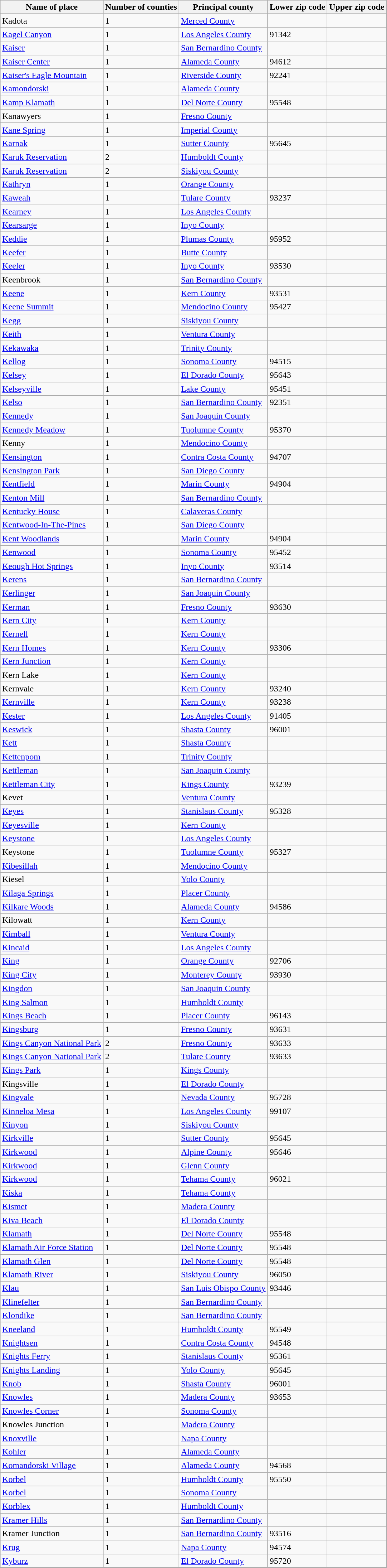<table class="wikitable">
<tr>
<th>Name of place</th>
<th>Number of counties</th>
<th>Principal county</th>
<th>Lower zip code</th>
<th>Upper zip code</th>
</tr>
<tr --->
<td>Kadota</td>
<td>1</td>
<td><a href='#'>Merced County</a></td>
<td> </td>
<td> </td>
</tr>
<tr --->
<td><a href='#'>Kagel Canyon</a></td>
<td>1</td>
<td><a href='#'>Los Angeles County</a></td>
<td>91342</td>
<td> </td>
</tr>
<tr --->
<td><a href='#'>Kaiser</a></td>
<td>1</td>
<td><a href='#'>San Bernardino County</a></td>
<td> </td>
<td> </td>
</tr>
<tr --->
<td><a href='#'>Kaiser Center</a></td>
<td>1</td>
<td><a href='#'>Alameda County</a></td>
<td>94612</td>
<td> </td>
</tr>
<tr --->
<td><a href='#'>Kaiser's Eagle Mountain</a></td>
<td>1</td>
<td><a href='#'>Riverside County</a></td>
<td>92241</td>
<td> </td>
</tr>
<tr --->
<td><a href='#'>Kamondorski</a></td>
<td>1</td>
<td><a href='#'>Alameda County</a></td>
<td> </td>
<td> </td>
</tr>
<tr --->
<td><a href='#'>Kamp Klamath</a></td>
<td>1</td>
<td><a href='#'>Del Norte County</a></td>
<td>95548</td>
<td> </td>
</tr>
<tr --->
<td>Kanawyers</td>
<td>1</td>
<td><a href='#'>Fresno County</a></td>
<td> </td>
<td> </td>
</tr>
<tr --->
<td><a href='#'>Kane Spring</a></td>
<td>1</td>
<td><a href='#'>Imperial County</a></td>
<td> </td>
<td> </td>
</tr>
<tr --->
<td><a href='#'>Karnak</a></td>
<td>1</td>
<td><a href='#'>Sutter County</a></td>
<td>95645</td>
<td> </td>
</tr>
<tr --->
<td><a href='#'>Karuk Reservation</a></td>
<td>2</td>
<td><a href='#'>Humboldt County</a></td>
<td> </td>
<td> </td>
</tr>
<tr --->
<td><a href='#'>Karuk Reservation</a></td>
<td>2</td>
<td><a href='#'>Siskiyou County</a></td>
<td> </td>
<td> </td>
</tr>
<tr --->
<td><a href='#'>Kathryn</a></td>
<td>1</td>
<td><a href='#'>Orange County</a></td>
<td> </td>
<td> </td>
</tr>
<tr --->
<td><a href='#'>Kaweah</a></td>
<td>1</td>
<td><a href='#'>Tulare County</a></td>
<td>93237</td>
<td> </td>
</tr>
<tr --->
<td><a href='#'>Kearney</a></td>
<td>1</td>
<td><a href='#'>Los Angeles County</a></td>
<td> </td>
<td> </td>
</tr>
<tr --->
<td><a href='#'>Kearsarge</a></td>
<td>1</td>
<td><a href='#'>Inyo County</a></td>
<td> </td>
<td> </td>
</tr>
<tr --->
<td><a href='#'>Keddie</a></td>
<td>1</td>
<td><a href='#'>Plumas County</a></td>
<td>95952</td>
<td> </td>
</tr>
<tr --->
<td><a href='#'>Keefer</a></td>
<td>1</td>
<td><a href='#'>Butte County</a></td>
<td> </td>
<td> </td>
</tr>
<tr --->
<td><a href='#'>Keeler</a></td>
<td>1</td>
<td><a href='#'>Inyo County</a></td>
<td>93530</td>
<td> </td>
</tr>
<tr --->
<td>Keenbrook</td>
<td>1</td>
<td><a href='#'>San Bernardino County</a></td>
<td> </td>
<td> </td>
</tr>
<tr --->
<td><a href='#'>Keene</a></td>
<td>1</td>
<td><a href='#'>Kern County</a></td>
<td>93531</td>
<td> </td>
</tr>
<tr --->
<td><a href='#'>Keene Summit</a></td>
<td>1</td>
<td><a href='#'>Mendocino County</a></td>
<td>95427</td>
<td> </td>
</tr>
<tr --->
<td><a href='#'>Kegg</a></td>
<td>1</td>
<td><a href='#'>Siskiyou County</a></td>
<td> </td>
<td> </td>
</tr>
<tr --->
<td><a href='#'>Keith</a></td>
<td>1</td>
<td><a href='#'>Ventura County</a></td>
<td> </td>
<td> </td>
</tr>
<tr --->
<td><a href='#'>Kekawaka</a></td>
<td>1</td>
<td><a href='#'>Trinity County</a></td>
<td> </td>
<td> </td>
</tr>
<tr --->
<td><a href='#'>Kellog</a></td>
<td>1</td>
<td><a href='#'>Sonoma County</a></td>
<td>94515</td>
<td> </td>
</tr>
<tr --->
<td><a href='#'>Kelsey</a></td>
<td>1</td>
<td><a href='#'>El Dorado County</a></td>
<td>95643</td>
<td> </td>
</tr>
<tr --->
<td><a href='#'>Kelseyville</a></td>
<td>1</td>
<td><a href='#'>Lake County</a></td>
<td>95451</td>
<td> </td>
</tr>
<tr --->
<td><a href='#'>Kelso</a></td>
<td>1</td>
<td><a href='#'>San Bernardino County</a></td>
<td>92351</td>
<td> </td>
</tr>
<tr --->
<td><a href='#'>Kennedy</a></td>
<td>1</td>
<td><a href='#'>San Joaquin County</a></td>
<td> </td>
<td> </td>
</tr>
<tr --->
<td><a href='#'>Kennedy Meadow</a></td>
<td>1</td>
<td><a href='#'>Tuolumne County</a></td>
<td>95370</td>
<td> </td>
</tr>
<tr --->
<td>Kenny</td>
<td>1</td>
<td><a href='#'>Mendocino County</a></td>
<td> </td>
<td> </td>
</tr>
<tr --->
<td><a href='#'>Kensington</a></td>
<td>1</td>
<td><a href='#'>Contra Costa County</a></td>
<td>94707</td>
<td> </td>
</tr>
<tr --->
<td><a href='#'>Kensington Park</a></td>
<td>1</td>
<td><a href='#'>San Diego County</a></td>
<td> </td>
<td> </td>
</tr>
<tr --->
<td><a href='#'>Kentfield</a></td>
<td>1</td>
<td><a href='#'>Marin County</a></td>
<td>94904</td>
<td> </td>
</tr>
<tr --->
<td><a href='#'>Kenton Mill</a></td>
<td>1</td>
<td><a href='#'>San Bernardino County</a></td>
<td> </td>
<td> </td>
</tr>
<tr --->
<td><a href='#'>Kentucky House</a></td>
<td>1</td>
<td><a href='#'>Calaveras County</a></td>
<td> </td>
<td> </td>
</tr>
<tr --->
<td><a href='#'>Kentwood-In-The-Pines</a></td>
<td>1</td>
<td><a href='#'>San Diego County</a></td>
<td> </td>
<td> </td>
</tr>
<tr --->
<td><a href='#'>Kent Woodlands</a></td>
<td>1</td>
<td><a href='#'>Marin County</a></td>
<td>94904</td>
<td> </td>
</tr>
<tr --->
<td><a href='#'>Kenwood</a></td>
<td>1</td>
<td><a href='#'>Sonoma County</a></td>
<td>95452</td>
<td> </td>
</tr>
<tr --->
<td><a href='#'>Keough Hot Springs</a></td>
<td>1</td>
<td><a href='#'>Inyo County</a></td>
<td>93514</td>
<td> </td>
</tr>
<tr --->
<td><a href='#'>Kerens</a></td>
<td>1</td>
<td><a href='#'>San Bernardino County</a></td>
<td> </td>
<td> </td>
</tr>
<tr --->
<td><a href='#'>Kerlinger</a></td>
<td>1</td>
<td><a href='#'>San Joaquin County</a></td>
<td> </td>
<td> </td>
</tr>
<tr --->
<td><a href='#'>Kerman</a></td>
<td>1</td>
<td><a href='#'>Fresno County</a></td>
<td>93630</td>
<td> </td>
</tr>
<tr --->
<td><a href='#'>Kern City</a></td>
<td>1</td>
<td><a href='#'>Kern County</a></td>
<td> </td>
<td> </td>
</tr>
<tr --->
<td><a href='#'>Kernell</a></td>
<td>1</td>
<td><a href='#'>Kern County</a></td>
<td> </td>
<td> </td>
</tr>
<tr --->
<td><a href='#'>Kern Homes</a></td>
<td>1</td>
<td><a href='#'>Kern County</a></td>
<td>93306</td>
<td> </td>
</tr>
<tr --->
<td><a href='#'>Kern Junction</a></td>
<td>1</td>
<td><a href='#'>Kern County</a></td>
<td> </td>
<td> </td>
</tr>
<tr --->
<td>Kern Lake</td>
<td>1</td>
<td><a href='#'>Kern County</a></td>
<td> </td>
<td> </td>
</tr>
<tr --->
<td>Kernvale</td>
<td>1</td>
<td><a href='#'>Kern County</a></td>
<td>93240</td>
<td> </td>
</tr>
<tr --->
<td><a href='#'>Kernville</a></td>
<td>1</td>
<td><a href='#'>Kern County</a></td>
<td>93238</td>
<td> </td>
</tr>
<tr --->
<td><a href='#'>Kester</a></td>
<td>1</td>
<td><a href='#'>Los Angeles County</a></td>
<td>91405</td>
<td> </td>
</tr>
<tr --->
<td><a href='#'>Keswick</a></td>
<td>1</td>
<td><a href='#'>Shasta County</a></td>
<td>96001</td>
<td> </td>
</tr>
<tr --->
<td><a href='#'>Kett</a></td>
<td>1</td>
<td><a href='#'>Shasta County</a></td>
<td> </td>
<td> </td>
</tr>
<tr --->
<td><a href='#'>Kettenpom</a></td>
<td>1</td>
<td><a href='#'>Trinity County</a></td>
<td> </td>
<td> </td>
</tr>
<tr --->
<td><a href='#'>Kettleman</a></td>
<td>1</td>
<td><a href='#'>San Joaquin County</a></td>
<td> </td>
<td> </td>
</tr>
<tr --->
<td><a href='#'>Kettleman City</a></td>
<td>1</td>
<td><a href='#'>Kings County</a></td>
<td>93239</td>
<td> </td>
</tr>
<tr --->
<td>Kevet</td>
<td>1</td>
<td><a href='#'>Ventura County</a></td>
<td> </td>
<td> </td>
</tr>
<tr --->
<td><a href='#'>Keyes</a></td>
<td>1</td>
<td><a href='#'>Stanislaus County</a></td>
<td>95328</td>
<td> </td>
</tr>
<tr --->
<td><a href='#'>Keyesville</a></td>
<td>1</td>
<td><a href='#'>Kern County</a></td>
<td> </td>
<td> </td>
</tr>
<tr --->
<td><a href='#'>Keystone</a></td>
<td>1</td>
<td><a href='#'>Los Angeles County</a></td>
<td> </td>
<td> </td>
</tr>
<tr --->
<td>Keystone</td>
<td>1</td>
<td><a href='#'>Tuolumne County</a></td>
<td>95327</td>
<td> </td>
</tr>
<tr --->
<td><a href='#'>Kibesillah</a></td>
<td>1</td>
<td><a href='#'>Mendocino County</a></td>
<td> </td>
<td> </td>
</tr>
<tr --->
<td>Kiesel</td>
<td>1</td>
<td><a href='#'>Yolo County</a></td>
<td> </td>
<td> </td>
</tr>
<tr --->
<td><a href='#'>Kilaga Springs</a></td>
<td>1</td>
<td><a href='#'>Placer County</a></td>
<td> </td>
<td> </td>
</tr>
<tr --->
<td><a href='#'>Kilkare Woods</a></td>
<td>1</td>
<td><a href='#'>Alameda County</a></td>
<td>94586</td>
<td> </td>
</tr>
<tr --->
<td>Kilowatt</td>
<td>1</td>
<td><a href='#'>Kern County</a></td>
<td> </td>
<td> </td>
</tr>
<tr --->
<td><a href='#'>Kimball</a></td>
<td>1</td>
<td><a href='#'>Ventura County</a></td>
<td> </td>
<td> </td>
</tr>
<tr --->
<td><a href='#'>Kincaid</a></td>
<td>1</td>
<td><a href='#'>Los Angeles County</a></td>
<td> </td>
<td> </td>
</tr>
<tr --->
<td><a href='#'>King</a></td>
<td>1</td>
<td><a href='#'>Orange County</a></td>
<td>92706</td>
<td> </td>
</tr>
<tr --->
<td><a href='#'>King City</a></td>
<td>1</td>
<td><a href='#'>Monterey County</a></td>
<td>93930</td>
<td> </td>
</tr>
<tr --->
<td><a href='#'>Kingdon</a></td>
<td>1</td>
<td><a href='#'>San Joaquin County</a></td>
<td> </td>
<td> </td>
</tr>
<tr --->
<td><a href='#'>King Salmon</a></td>
<td>1</td>
<td><a href='#'>Humboldt County</a></td>
<td> </td>
<td> </td>
</tr>
<tr --->
<td><a href='#'>Kings Beach</a></td>
<td>1</td>
<td><a href='#'>Placer County</a></td>
<td>96143</td>
<td> </td>
</tr>
<tr --->
<td><a href='#'>Kingsburg</a></td>
<td>1</td>
<td><a href='#'>Fresno County</a></td>
<td>93631</td>
<td> </td>
</tr>
<tr --->
<td><a href='#'>Kings Canyon National Park</a></td>
<td>2</td>
<td><a href='#'>Fresno County</a></td>
<td>93633</td>
<td> </td>
</tr>
<tr --->
<td><a href='#'>Kings Canyon National Park</a></td>
<td>2</td>
<td><a href='#'>Tulare County</a></td>
<td>93633</td>
<td> </td>
</tr>
<tr --->
<td><a href='#'>Kings Park</a></td>
<td>1</td>
<td><a href='#'>Kings County</a></td>
<td> </td>
<td> </td>
</tr>
<tr --->
<td>Kingsville</td>
<td>1</td>
<td><a href='#'>El Dorado County</a></td>
<td> </td>
<td> </td>
</tr>
<tr --->
<td><a href='#'>Kingvale</a></td>
<td>1</td>
<td><a href='#'>Nevada County</a></td>
<td>95728</td>
<td> </td>
</tr>
<tr --->
<td><a href='#'>Kinneloa Mesa</a></td>
<td>1</td>
<td><a href='#'>Los Angeles County</a></td>
<td>99107</td>
<td> </td>
</tr>
<tr --->
<td><a href='#'>Kinyon</a></td>
<td>1</td>
<td><a href='#'>Siskiyou County</a></td>
<td> </td>
<td> </td>
</tr>
<tr --->
<td><a href='#'>Kirkville</a></td>
<td>1</td>
<td><a href='#'>Sutter County</a></td>
<td>95645</td>
<td> </td>
</tr>
<tr --->
<td><a href='#'>Kirkwood</a></td>
<td>1</td>
<td><a href='#'>Alpine County</a></td>
<td>95646</td>
<td> </td>
</tr>
<tr --->
<td><a href='#'>Kirkwood</a></td>
<td>1</td>
<td><a href='#'>Glenn County</a></td>
<td> </td>
<td> </td>
</tr>
<tr --->
<td><a href='#'>Kirkwood</a></td>
<td>1</td>
<td><a href='#'>Tehama County</a></td>
<td>96021</td>
<td> </td>
</tr>
<tr --->
<td><a href='#'>Kiska</a></td>
<td>1</td>
<td><a href='#'>Tehama County</a></td>
<td> </td>
<td> </td>
</tr>
<tr --->
<td><a href='#'>Kismet</a></td>
<td>1</td>
<td><a href='#'>Madera County</a></td>
<td> </td>
<td> </td>
</tr>
<tr --->
<td><a href='#'>Kiva Beach</a></td>
<td>1</td>
<td><a href='#'>El Dorado County</a></td>
<td> </td>
<td> </td>
</tr>
<tr --->
<td><a href='#'>Klamath</a></td>
<td>1</td>
<td><a href='#'>Del Norte County</a></td>
<td>95548</td>
<td> </td>
</tr>
<tr --->
<td><a href='#'>Klamath Air Force Station</a></td>
<td>1</td>
<td><a href='#'>Del Norte County</a></td>
<td>95548</td>
<td> </td>
</tr>
<tr --->
<td><a href='#'>Klamath Glen</a></td>
<td>1</td>
<td><a href='#'>Del Norte County</a></td>
<td>95548</td>
<td> </td>
</tr>
<tr --->
<td><a href='#'>Klamath River</a></td>
<td>1</td>
<td><a href='#'>Siskiyou County</a></td>
<td>96050</td>
<td> </td>
</tr>
<tr --->
<td><a href='#'>Klau</a></td>
<td>1</td>
<td><a href='#'>San Luis Obispo County</a></td>
<td>93446</td>
<td> </td>
</tr>
<tr --->
<td><a href='#'>Klinefelter</a></td>
<td>1</td>
<td><a href='#'>San Bernardino County</a></td>
<td> </td>
<td> </td>
</tr>
<tr --->
<td><a href='#'>Klondike</a></td>
<td>1</td>
<td><a href='#'>San Bernardino County</a></td>
<td> </td>
<td> </td>
</tr>
<tr --->
<td><a href='#'>Kneeland</a></td>
<td>1</td>
<td><a href='#'>Humboldt County</a></td>
<td>95549</td>
<td> </td>
</tr>
<tr --->
<td><a href='#'>Knightsen</a></td>
<td>1</td>
<td><a href='#'>Contra Costa County</a></td>
<td>94548</td>
<td> </td>
</tr>
<tr --->
<td><a href='#'>Knights Ferry</a></td>
<td>1</td>
<td><a href='#'>Stanislaus County</a></td>
<td>95361</td>
<td> </td>
</tr>
<tr --->
<td><a href='#'>Knights Landing</a></td>
<td>1</td>
<td><a href='#'>Yolo County</a></td>
<td>95645</td>
<td> </td>
</tr>
<tr --->
<td><a href='#'>Knob</a></td>
<td>1</td>
<td><a href='#'>Shasta County</a></td>
<td>96001</td>
<td> </td>
</tr>
<tr --->
<td><a href='#'>Knowles</a></td>
<td>1</td>
<td><a href='#'>Madera County</a></td>
<td>93653</td>
<td> </td>
</tr>
<tr --->
<td><a href='#'>Knowles Corner</a></td>
<td>1</td>
<td><a href='#'>Sonoma County</a></td>
<td> </td>
<td> </td>
</tr>
<tr --->
<td>Knowles Junction</td>
<td>1</td>
<td><a href='#'>Madera County</a></td>
<td> </td>
<td> </td>
</tr>
<tr --->
<td><a href='#'>Knoxville</a></td>
<td>1</td>
<td><a href='#'>Napa County</a></td>
<td> </td>
<td> </td>
</tr>
<tr --->
<td><a href='#'>Kohler</a></td>
<td>1</td>
<td><a href='#'>Alameda County</a></td>
<td> </td>
<td> </td>
</tr>
<tr --->
<td><a href='#'>Komandorski Village</a></td>
<td>1</td>
<td><a href='#'>Alameda County</a></td>
<td>94568</td>
<td> </td>
</tr>
<tr --->
<td><a href='#'>Korbel</a></td>
<td>1</td>
<td><a href='#'>Humboldt County</a></td>
<td>95550</td>
<td> </td>
</tr>
<tr --->
<td><a href='#'>Korbel</a></td>
<td>1</td>
<td><a href='#'>Sonoma County</a></td>
<td> </td>
<td> </td>
</tr>
<tr --->
<td><a href='#'>Korblex</a></td>
<td>1</td>
<td><a href='#'>Humboldt County</a></td>
<td> </td>
<td> </td>
</tr>
<tr --->
<td><a href='#'>Kramer Hills</a></td>
<td>1</td>
<td><a href='#'>San Bernardino County</a></td>
<td> </td>
<td> </td>
</tr>
<tr --->
<td>Kramer Junction</td>
<td>1</td>
<td><a href='#'>San Bernardino County</a></td>
<td>93516</td>
<td> </td>
</tr>
<tr --->
<td><a href='#'>Krug</a></td>
<td>1</td>
<td><a href='#'>Napa County</a></td>
<td>94574</td>
<td> </td>
</tr>
<tr --->
<td><a href='#'>Kyburz</a></td>
<td>1</td>
<td><a href='#'>El Dorado County</a></td>
<td>95720</td>
<td> </td>
</tr>
<tr --->
</tr>
</table>
